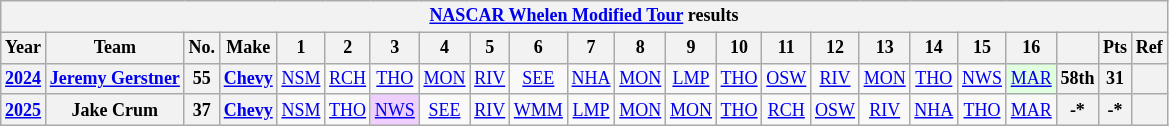<table class="wikitable" style="text-align:center; font-size:75%">
<tr>
<th colspan=38><a href='#'>NASCAR Whelen Modified Tour</a> results</th>
</tr>
<tr>
<th>Year</th>
<th>Team</th>
<th>No.</th>
<th>Make</th>
<th>1</th>
<th>2</th>
<th>3</th>
<th>4</th>
<th>5</th>
<th>6</th>
<th>7</th>
<th>8</th>
<th>9</th>
<th>10</th>
<th>11</th>
<th>12</th>
<th>13</th>
<th>14</th>
<th>15</th>
<th>16</th>
<th></th>
<th>Pts</th>
<th>Ref</th>
</tr>
<tr>
<th><a href='#'>2024</a></th>
<th><a href='#'>Jeremy Gerstner</a></th>
<th>55</th>
<th><a href='#'>Chevy</a></th>
<td><a href='#'>NSM</a></td>
<td><a href='#'>RCH</a></td>
<td><a href='#'>THO</a></td>
<td><a href='#'>MON</a></td>
<td><a href='#'>RIV</a></td>
<td><a href='#'>SEE</a></td>
<td><a href='#'>NHA</a></td>
<td><a href='#'>MON</a></td>
<td><a href='#'>LMP</a></td>
<td><a href='#'>THO</a></td>
<td><a href='#'>OSW</a></td>
<td><a href='#'>RIV</a></td>
<td><a href='#'>MON</a></td>
<td><a href='#'>THO</a></td>
<td><a href='#'>NWS</a></td>
<td style="background:#DFFFDF;"><a href='#'>MAR</a><br></td>
<th>58th</th>
<th>31</th>
<th></th>
</tr>
<tr>
<th><a href='#'>2025</a></th>
<th>Jake Crum</th>
<th>37</th>
<th><a href='#'>Chevy</a></th>
<td><a href='#'>NSM</a></td>
<td><a href='#'>THO</a></td>
<td style="background:#EFCFFF;"><a href='#'>NWS</a><br></td>
<td><a href='#'>SEE</a></td>
<td><a href='#'>RIV</a></td>
<td><a href='#'>WMM</a></td>
<td><a href='#'>LMP</a></td>
<td><a href='#'>MON</a></td>
<td><a href='#'>MON</a></td>
<td><a href='#'>THO</a></td>
<td><a href='#'>RCH</a></td>
<td><a href='#'>OSW</a></td>
<td><a href='#'>RIV</a></td>
<td><a href='#'>NHA</a></td>
<td><a href='#'>THO</a></td>
<td><a href='#'>MAR</a></td>
<th>-*</th>
<th>-*</th>
<th></th>
</tr>
</table>
